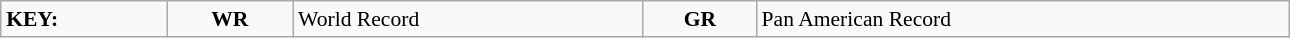<table class="wikitable" style="margin:0.5em auto; font-size:90%;position:relative;" width=68%>
<tr>
<td><strong>KEY:</strong></td>
<td align=center><strong>WR</strong></td>
<td>World Record</td>
<td align=center><strong>GR</strong></td>
<td>Pan American Record</td>
</tr>
</table>
